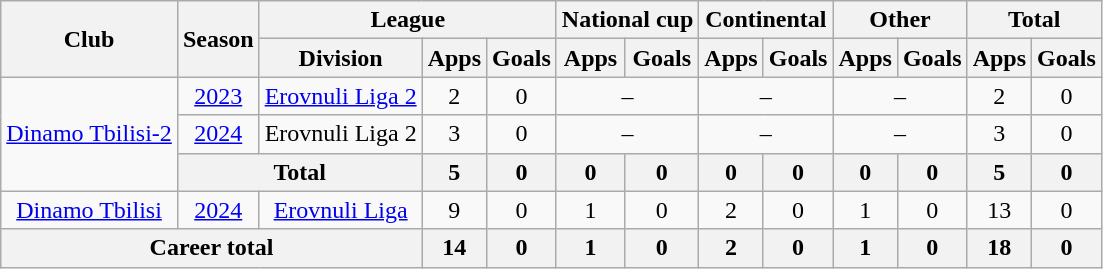<table class="wikitable" style="text-align:center">
<tr>
<th rowspan="2">Club</th>
<th rowspan="2">Season</th>
<th colspan="3">League</th>
<th colspan="2">National cup</th>
<th colspan="2">Continental</th>
<th colspan="2">Other</th>
<th colspan="2">Total</th>
</tr>
<tr>
<th>Division</th>
<th>Apps</th>
<th>Goals</th>
<th>Apps</th>
<th>Goals</th>
<th>Apps</th>
<th>Goals</th>
<th>Apps</th>
<th>Goals</th>
<th>Apps</th>
<th>Goals</th>
</tr>
<tr>
<td rowspan="3"><a href='#'>Dinamo Tbilisi-2</a></td>
<td><a href='#'>2023</a></td>
<td><a href='#'>Erovnuli Liga 2</a></td>
<td>2</td>
<td>0</td>
<td colspan="2">–</td>
<td colspan="2">–</td>
<td colspan="2">–</td>
<td>2</td>
<td>0</td>
</tr>
<tr>
<td><a href='#'>2024</a></td>
<td>Erovnuli Liga 2</td>
<td>3</td>
<td>0</td>
<td colspan="2">–</td>
<td colspan="2">–</td>
<td colspan="2">–</td>
<td>3</td>
<td>0</td>
</tr>
<tr>
<th colspan="2">Total</th>
<th>5</th>
<th>0</th>
<th>0</th>
<th>0</th>
<th>0</th>
<th>0</th>
<th>0</th>
<th>0</th>
<th>5</th>
<th>0</th>
</tr>
<tr>
<td><a href='#'>Dinamo Tbilisi</a></td>
<td><a href='#'>2024</a></td>
<td><a href='#'>Erovnuli Liga</a></td>
<td>9</td>
<td>0</td>
<td>1</td>
<td>0</td>
<td>2</td>
<td>0</td>
<td>1</td>
<td>0</td>
<td>13</td>
<td>0</td>
</tr>
<tr>
<th colspan="3">Career total</th>
<th>14</th>
<th>0</th>
<th>1</th>
<th>0</th>
<th>2</th>
<th>0</th>
<th>1</th>
<th>0</th>
<th>18</th>
<th>0</th>
</tr>
</table>
